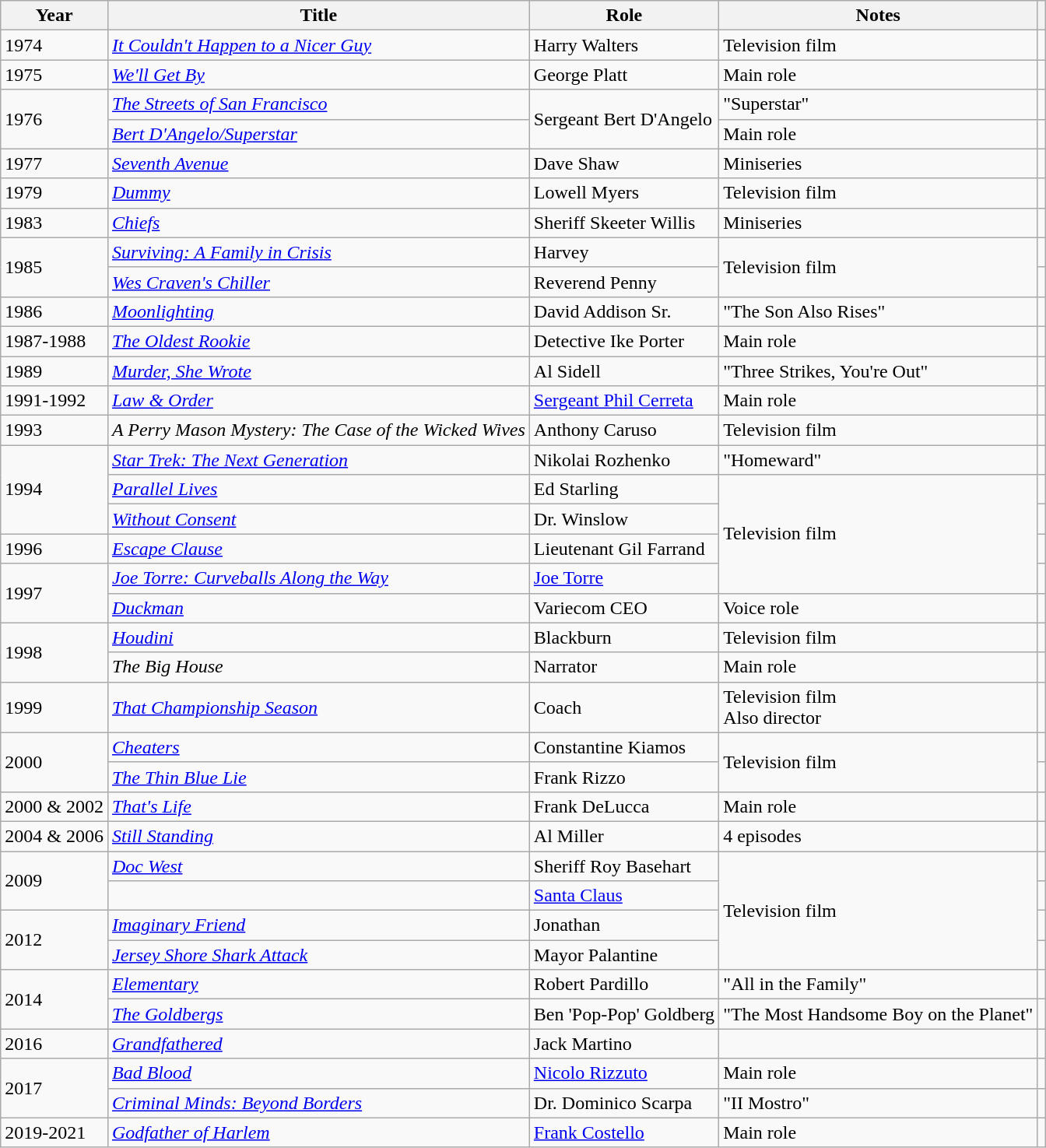<table class="wikitable sortable">
<tr>
<th>Year</th>
<th>Title</th>
<th>Role</th>
<th class="unsortable">Notes</th>
<th class="unsortable"></th>
</tr>
<tr>
<td>1974</td>
<td><em><a href='#'>It Couldn't Happen to a Nicer Guy</a></em></td>
<td>Harry Walters</td>
<td>Television film</td>
<td style="text-align:center;"></td>
</tr>
<tr>
<td>1975</td>
<td><em><a href='#'>We'll Get By</a></em></td>
<td>George Platt</td>
<td>Main role</td>
<td style="text-align:center;"></td>
</tr>
<tr>
<td rowspan=2>1976</td>
<td><em><a href='#'>The Streets of San Francisco</a></em></td>
<td rowspan=2>Sergeant Bert D'Angelo</td>
<td>"Superstar"</td>
<td style="text-align:center;"></td>
</tr>
<tr>
<td><em><a href='#'>Bert D'Angelo/Superstar</a></em></td>
<td>Main role</td>
<td style="text-align:center;"></td>
</tr>
<tr>
<td>1977</td>
<td><em><a href='#'>Seventh Avenue</a></em></td>
<td>Dave Shaw</td>
<td>Miniseries</td>
<td style="text-align:center;"></td>
</tr>
<tr>
<td>1979</td>
<td><em><a href='#'>Dummy</a></em></td>
<td>Lowell Myers</td>
<td>Television film</td>
<td style="text-align:center;"></td>
</tr>
<tr>
<td>1983</td>
<td><em><a href='#'>Chiefs</a></em></td>
<td>Sheriff Skeeter Willis</td>
<td>Miniseries</td>
<td style="text-align:center;"></td>
</tr>
<tr>
<td rowspan=2>1985</td>
<td><em><a href='#'>Surviving: A Family in Crisis</a></em></td>
<td>Harvey</td>
<td rowspan=2>Television film</td>
<td style="text-align:center;"></td>
</tr>
<tr>
<td><em><a href='#'>Wes Craven's Chiller</a></em></td>
<td>Reverend Penny</td>
<td style="text-align:center;"></td>
</tr>
<tr>
<td>1986</td>
<td><em><a href='#'>Moonlighting</a></em></td>
<td>David Addison Sr.</td>
<td>"The Son Also Rises"</td>
<td style="text-align:center;"></td>
</tr>
<tr>
<td>1987-1988</td>
<td><em><a href='#'>The Oldest Rookie</a></em></td>
<td>Detective Ike Porter</td>
<td>Main role</td>
<td style="text-align:center;"></td>
</tr>
<tr>
<td>1989</td>
<td><em><a href='#'>Murder, She Wrote</a></em></td>
<td>Al Sidell</td>
<td>"Three Strikes, You're Out"</td>
<td style="text-align:center;"></td>
</tr>
<tr>
<td>1991-1992</td>
<td><em><a href='#'>Law & Order</a></em></td>
<td><a href='#'>Sergeant Phil Cerreta</a></td>
<td>Main role</td>
<td style="text-align:center;"></td>
</tr>
<tr>
<td>1993</td>
<td><em>A Perry Mason Mystery: The Case of the Wicked Wives</em></td>
<td>Anthony Caruso</td>
<td>Television film</td>
<td style="text-align:center;"></td>
</tr>
<tr>
<td rowspan=3>1994</td>
<td><em><a href='#'>Star Trek: The Next Generation</a></em></td>
<td>Nikolai Rozhenko</td>
<td>"Homeward"</td>
<td style="text-align:center;"></td>
</tr>
<tr>
<td><em><a href='#'>Parallel Lives</a></em></td>
<td>Ed Starling</td>
<td rowspan=4>Television film</td>
<td style="text-align:center;"></td>
</tr>
<tr>
<td><em><a href='#'>Without Consent</a></em></td>
<td>Dr. Winslow</td>
<td style="text-align:center;"></td>
</tr>
<tr>
<td>1996</td>
<td><em><a href='#'>Escape Clause</a></em></td>
<td>Lieutenant Gil Farrand</td>
<td style="text-align:center;"></td>
</tr>
<tr>
<td rowspan=2>1997</td>
<td><em><a href='#'>Joe Torre: Curveballs Along the Way</a></em></td>
<td><a href='#'>Joe Torre</a></td>
<td style="text-align:center;"></td>
</tr>
<tr>
<td><em><a href='#'>Duckman</a></em></td>
<td>Variecom CEO</td>
<td>Voice role<br></td>
<td style="text-align:center;"></td>
</tr>
<tr>
<td rowspan=2>1998</td>
<td><em><a href='#'>Houdini</a></em></td>
<td>Blackburn</td>
<td>Television film</td>
<td style="text-align:center;"></td>
</tr>
<tr>
<td><em>The Big House</em></td>
<td>Narrator</td>
<td>Main role</td>
<td style="text-align:center;"></td>
</tr>
<tr>
<td>1999</td>
<td><em><a href='#'>That Championship Season</a></em></td>
<td>Coach</td>
<td>Television film<br>Also director</td>
<td style="text-align:center;"></td>
</tr>
<tr>
<td rowspan=2>2000</td>
<td><em><a href='#'>Cheaters</a></em></td>
<td>Constantine Kiamos</td>
<td rowspan=2>Television film</td>
<td style="text-align:center;"></td>
</tr>
<tr>
<td><em><a href='#'>The Thin Blue Lie</a></em></td>
<td>Frank Rizzo</td>
<td style="text-align:center;"></td>
</tr>
<tr>
<td>2000 & 2002</td>
<td><em><a href='#'>That's Life</a></em></td>
<td>Frank DeLucca</td>
<td>Main role</td>
<td style="text-align:center;"></td>
</tr>
<tr>
<td>2004 & 2006</td>
<td><em><a href='#'>Still Standing</a></em></td>
<td>Al Miller</td>
<td>4 episodes</td>
<td style="text-align:center;"></td>
</tr>
<tr>
<td rowspan=2>2009</td>
<td><em><a href='#'>Doc West</a></em></td>
<td>Sheriff Roy Basehart</td>
<td rowspan=4>Television film</td>
<td style="text-align:center;"></td>
</tr>
<tr>
<td><em></em></td>
<td><a href='#'>Santa Claus</a></td>
<td style="text-align:center;"></td>
</tr>
<tr>
<td rowspan=2>2012</td>
<td><em><a href='#'>Imaginary Friend</a></em></td>
<td>Jonathan</td>
<td style="text-align:center;"></td>
</tr>
<tr>
<td><em><a href='#'>Jersey Shore Shark Attack</a></em></td>
<td>Mayor Palantine</td>
<td style="text-align:center;"></td>
</tr>
<tr>
<td rowspan=2>2014</td>
<td><em><a href='#'>Elementary</a></em></td>
<td>Robert Pardillo</td>
<td>"All in the Family"</td>
<td style="text-align:center;"></td>
</tr>
<tr>
<td><em><a href='#'>The Goldbergs</a></em></td>
<td>Ben 'Pop-Pop' Goldberg</td>
<td>"The Most Handsome Boy on the Planet"</td>
<td style="text-align:center;"></td>
</tr>
<tr>
<td>2016</td>
<td><em><a href='#'>Grandfathered</a></em></td>
<td>Jack Martino</td>
<td></td>
<td style="text-align:center;"></td>
</tr>
<tr>
<td rowspan=2>2017</td>
<td><em><a href='#'>Bad Blood</a></em></td>
<td><a href='#'>Nicolo Rizzuto</a></td>
<td>Main role</td>
<td style="text-align:center;"></td>
</tr>
<tr>
<td><em><a href='#'>Criminal Minds: Beyond Borders</a></em></td>
<td>Dr. Dominico Scarpa</td>
<td>"II Mostro"</td>
<td style="text-align:center;"></td>
</tr>
<tr>
<td>2019-2021</td>
<td><em><a href='#'>Godfather of Harlem</a></em></td>
<td><a href='#'>Frank Costello</a></td>
<td>Main role</td>
<td style="text-align:center;"></td>
</tr>
</table>
